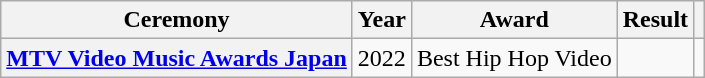<table class="wikitable plainrowheaders" style=text-align:center>
<tr>
<th scope="col">Ceremony</th>
<th scope="col">Year</th>
<th scope="col">Award</th>
<th scope="col">Result</th>
<th scope="col" class="unsortable"></th>
</tr>
<tr>
<th scope="row"><a href='#'>MTV Video Music Awards Japan</a></th>
<td rowspan="2">2022</td>
<td>Best Hip Hop Video</td>
<td></td>
<td></td>
</tr>
</table>
